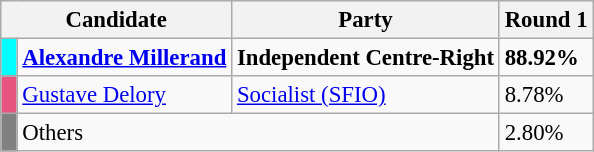<table class="wikitable" style="font-size: 95%">
<tr>
<th colspan=2>Candidate</th>
<th>Party</th>
<th>Round 1</th>
</tr>
<tr>
<td bgcolor="cyan"> </td>
<td><strong><a href='#'>Alexandre Millerand</a></strong></td>
<td><strong>Independent Centre-Right</strong></td>
<td><strong>88.92%</strong></td>
</tr>
<tr>
<td bgcolor="#E75480"> </td>
<td><a href='#'>Gustave Delory</a></td>
<td><a href='#'>Socialist (SFIO)</a></td>
<td>8.78%</td>
</tr>
<tr>
<td bgcolor="gray"> </td>
<td colspan="2">Others</td>
<td>2.80%</td>
</tr>
</table>
